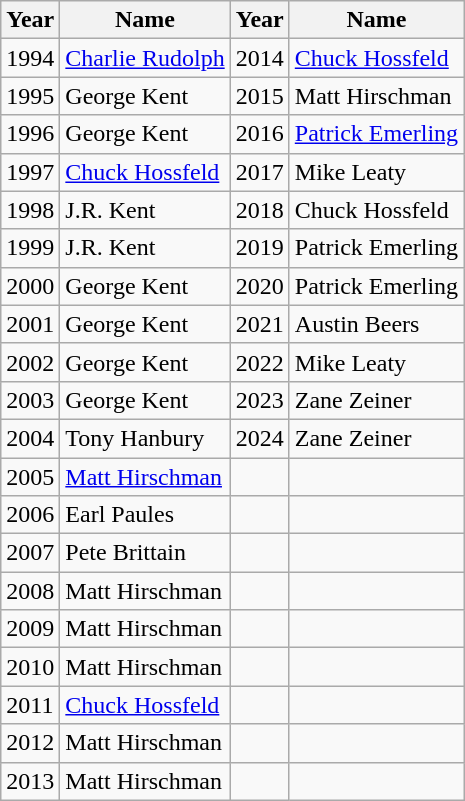<table class="wikitable">
<tr>
<th>Year</th>
<th>Name</th>
<th>Year</th>
<th>Name</th>
</tr>
<tr>
<td>1994</td>
<td><a href='#'>Charlie Rudolph</a></td>
<td>2014</td>
<td><a href='#'>Chuck Hossfeld</a></td>
</tr>
<tr>
<td>1995</td>
<td>George Kent</td>
<td>2015</td>
<td>Matt Hirschman</td>
</tr>
<tr>
<td>1996</td>
<td>George Kent</td>
<td>2016</td>
<td><a href='#'>Patrick Emerling</a></td>
</tr>
<tr>
<td>1997</td>
<td><a href='#'>Chuck Hossfeld</a></td>
<td>2017</td>
<td>Mike Leaty</td>
</tr>
<tr>
<td>1998</td>
<td>J.R. Kent</td>
<td>2018</td>
<td>Chuck Hossfeld</td>
</tr>
<tr>
<td>1999</td>
<td>J.R. Kent</td>
<td>2019</td>
<td>Patrick Emerling</td>
</tr>
<tr>
<td>2000</td>
<td>George Kent</td>
<td>2020</td>
<td>Patrick Emerling</td>
</tr>
<tr>
<td>2001</td>
<td>George Kent</td>
<td>2021</td>
<td>Austin Beers</td>
</tr>
<tr>
<td>2002</td>
<td>George Kent</td>
<td>2022</td>
<td>Mike Leaty</td>
</tr>
<tr>
<td>2003</td>
<td>George Kent</td>
<td>2023</td>
<td>Zane Zeiner</td>
</tr>
<tr>
<td>2004</td>
<td>Tony Hanbury</td>
<td>2024</td>
<td>Zane Zeiner</td>
</tr>
<tr>
<td>2005</td>
<td><a href='#'>Matt Hirschman</a></td>
<td></td>
<td></td>
</tr>
<tr>
<td>2006</td>
<td>Earl Paules</td>
<td></td>
<td></td>
</tr>
<tr>
<td>2007</td>
<td>Pete Brittain</td>
<td></td>
<td></td>
</tr>
<tr>
<td>2008</td>
<td>Matt Hirschman</td>
<td></td>
<td></td>
</tr>
<tr>
<td>2009</td>
<td>Matt Hirschman</td>
<td></td>
<td></td>
</tr>
<tr>
<td>2010</td>
<td>Matt Hirschman</td>
<td></td>
<td></td>
</tr>
<tr>
<td>2011</td>
<td><a href='#'>Chuck Hossfeld</a></td>
<td></td>
<td></td>
</tr>
<tr>
<td>2012</td>
<td>Matt Hirschman</td>
<td></td>
<td></td>
</tr>
<tr>
<td>2013</td>
<td>Matt Hirschman</td>
<td></td>
<td></td>
</tr>
</table>
